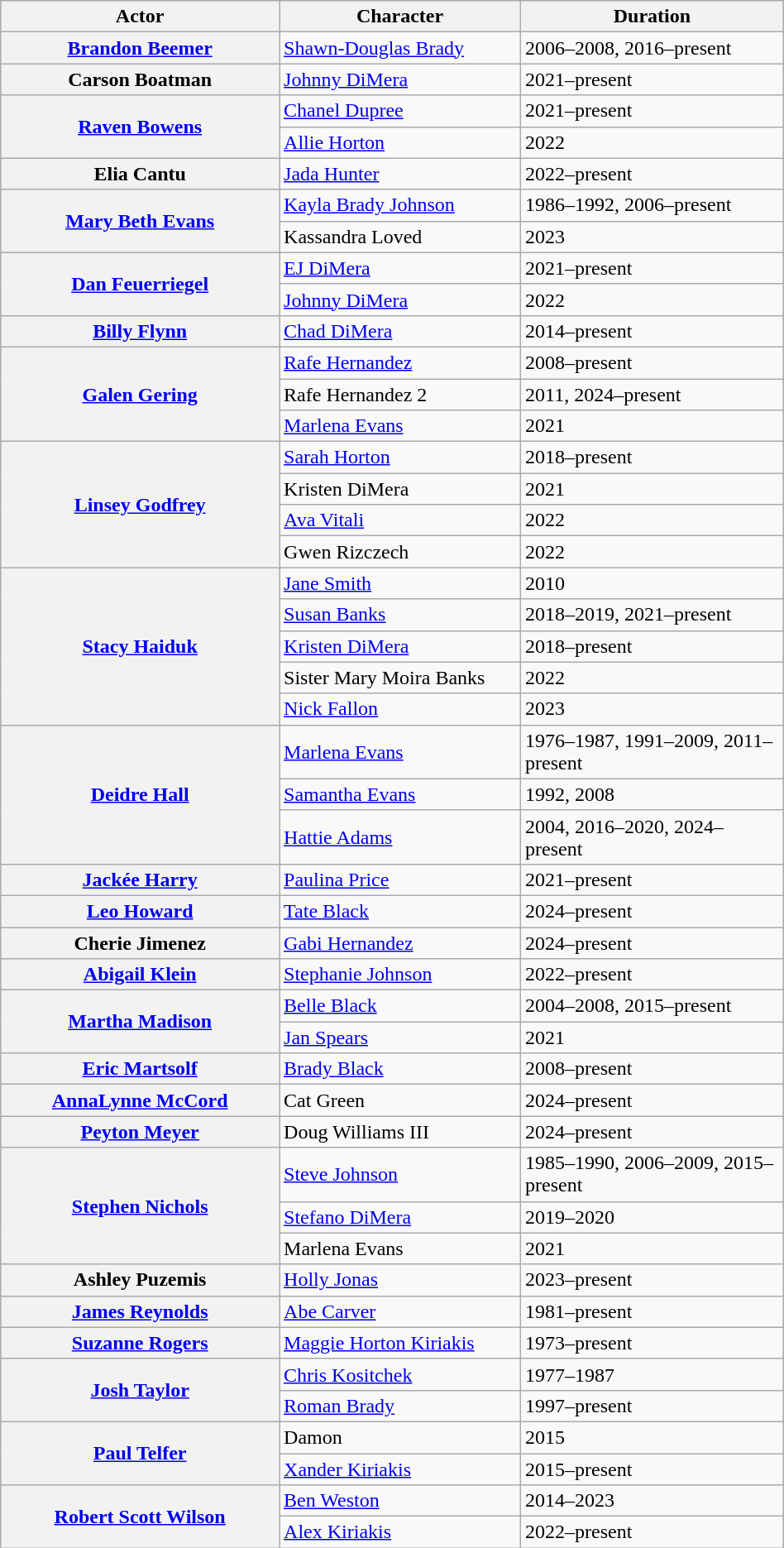<table class="wikitable plainrowheaders sortable" style="width:50%;">
<tr>
<th scope="col" style="width:35em;">Actor</th>
<th scope="col" style="width:30em;">Character</th>
<th scope="col" style="width:35em;">Duration</th>
</tr>
<tr>
<th scope="row"><a href='#'>Brandon Beemer</a></th>
<td><a href='#'>Shawn-Douglas Brady</a></td>
<td>2006–2008, 2016–present</td>
</tr>
<tr>
<th scope="row">Carson Boatman</th>
<td><a href='#'>Johnny DiMera</a></td>
<td>2021–present</td>
</tr>
<tr>
<th scope="row" rowspan="2"><a href='#'>Raven Bowens</a></th>
<td><a href='#'>Chanel Dupree</a></td>
<td>2021–present</td>
</tr>
<tr>
<td><a href='#'>Allie Horton</a></td>
<td>2022</td>
</tr>
<tr>
<th scope="row">Elia Cantu</th>
<td><a href='#'>Jada Hunter</a></td>
<td>2022–present</td>
</tr>
<tr>
<th scope="row" rowspan="2"><a href='#'>Mary Beth Evans</a></th>
<td><a href='#'>Kayla Brady Johnson</a></td>
<td>1986–1992, 2006–present</td>
</tr>
<tr>
<td>Kassandra Loved</td>
<td>2023</td>
</tr>
<tr>
<th scope="row" rowspan="2"><a href='#'>Dan Feuerriegel</a></th>
<td><a href='#'>EJ DiMera</a></td>
<td>2021–present</td>
</tr>
<tr>
<td><a href='#'>Johnny DiMera</a></td>
<td>2022</td>
</tr>
<tr>
<th scope="row"><a href='#'>Billy Flynn</a></th>
<td><a href='#'>Chad DiMera</a></td>
<td>2014–present</td>
</tr>
<tr>
<th scope="row" rowspan="3"><a href='#'>Galen Gering</a></th>
<td><a href='#'>Rafe Hernandez</a></td>
<td>2008–present</td>
</tr>
<tr>
<td>Rafe Hernandez 2</td>
<td>2011, 2024–present</td>
</tr>
<tr>
<td><a href='#'>Marlena Evans</a></td>
<td>2021</td>
</tr>
<tr>
<th scope="row" rowspan="4"><a href='#'>Linsey Godfrey</a></th>
<td><a href='#'>Sarah Horton</a></td>
<td>2018–present</td>
</tr>
<tr>
<td>Kristen DiMera</td>
<td>2021</td>
</tr>
<tr>
<td><a href='#'>Ava Vitali</a></td>
<td>2022</td>
</tr>
<tr>
<td>Gwen Rizczech</td>
<td>2022</td>
</tr>
<tr>
<th scope="row" rowspan="5"><a href='#'>Stacy Haiduk</a></th>
<td><a href='#'>Jane Smith</a></td>
<td>2010</td>
</tr>
<tr>
<td><a href='#'>Susan Banks</a></td>
<td>2018–2019, 2021–present</td>
</tr>
<tr>
<td><a href='#'>Kristen DiMera</a></td>
<td>2018–present</td>
</tr>
<tr>
<td>Sister Mary Moira Banks</td>
<td>2022</td>
</tr>
<tr>
<td><a href='#'>Nick Fallon</a></td>
<td>2023</td>
</tr>
<tr>
<th scope="row" rowspan="3"><a href='#'>Deidre Hall</a></th>
<td><a href='#'>Marlena Evans</a></td>
<td>1976–1987, 1991–2009, 2011–present</td>
</tr>
<tr>
<td><a href='#'>Samantha Evans</a></td>
<td>1992, 2008</td>
</tr>
<tr>
<td><a href='#'>Hattie Adams</a></td>
<td>2004, 2016–2020, 2024–present</td>
</tr>
<tr>
<th scope="row"><a href='#'>Jackée Harry</a></th>
<td><a href='#'>Paulina Price</a></td>
<td>2021–present</td>
</tr>
<tr>
<th scope="row"><a href='#'>Leo Howard</a></th>
<td><a href='#'>Tate Black</a></td>
<td>2024–present</td>
</tr>
<tr>
<th scope="row">Cherie Jimenez</th>
<td><a href='#'>Gabi Hernandez</a></td>
<td>2024–present</td>
</tr>
<tr>
<th scope="row"><a href='#'>Abigail Klein</a></th>
<td><a href='#'>Stephanie Johnson</a></td>
<td>2022–present</td>
</tr>
<tr>
<th scope="row" rowspan="2"><a href='#'>Martha Madison</a></th>
<td><a href='#'>Belle Black</a></td>
<td>2004–2008, 2015–present</td>
</tr>
<tr>
<td><a href='#'>Jan Spears</a></td>
<td>2021</td>
</tr>
<tr>
<th scope="row"><a href='#'>Eric Martsolf</a></th>
<td><a href='#'>Brady Black</a></td>
<td>2008–present</td>
</tr>
<tr>
<th scope="row"><a href='#'>AnnaLynne McCord</a></th>
<td>Cat Green</td>
<td>2024–present</td>
</tr>
<tr>
<th scope="row"><a href='#'>Peyton Meyer</a></th>
<td>Doug Williams III</td>
<td>2024–present</td>
</tr>
<tr>
<th scope="row" rowspan="3"><a href='#'>Stephen Nichols</a></th>
<td><a href='#'>Steve Johnson</a></td>
<td>1985–1990, 2006–2009, 2015–present</td>
</tr>
<tr>
<td><a href='#'>Stefano DiMera</a></td>
<td>2019–2020</td>
</tr>
<tr>
<td>Marlena Evans</td>
<td>2021</td>
</tr>
<tr>
<th scope="row">Ashley Puzemis</th>
<td><a href='#'>Holly Jonas</a></td>
<td>2023–present</td>
</tr>
<tr>
<th scope="row"><a href='#'>James Reynolds</a></th>
<td><a href='#'>Abe Carver</a></td>
<td>1981–present</td>
</tr>
<tr>
<th scope="row"><a href='#'>Suzanne Rogers</a></th>
<td><a href='#'>Maggie Horton Kiriakis</a></td>
<td>1973–present</td>
</tr>
<tr>
<th scope="row" rowspan="2"><a href='#'>Josh Taylor</a></th>
<td><a href='#'>Chris Kositchek</a></td>
<td>1977–1987</td>
</tr>
<tr>
<td><a href='#'>Roman Brady</a></td>
<td>1997–present</td>
</tr>
<tr>
<th scope="row" rowspan="2"><a href='#'>Paul Telfer</a></th>
<td>Damon</td>
<td>2015</td>
</tr>
<tr>
<td><a href='#'>Xander Kiriakis</a></td>
<td>2015–present</td>
</tr>
<tr>
<th scope="row" rowspan="2"><a href='#'>Robert Scott Wilson</a></th>
<td><a href='#'>Ben Weston</a></td>
<td>2014–2023</td>
</tr>
<tr>
<td><a href='#'>Alex Kiriakis</a></td>
<td>2022–present</td>
</tr>
</table>
